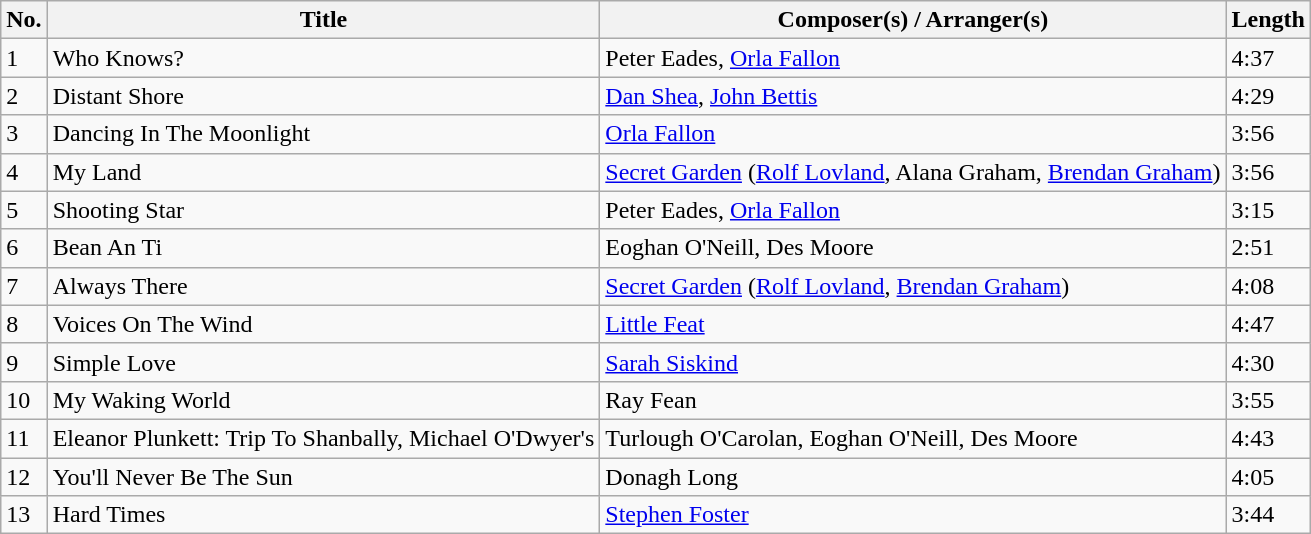<table class="wikitable">
<tr>
<th>No.</th>
<th>Title</th>
<th>Composer(s) / Arranger(s)</th>
<th>Length</th>
</tr>
<tr>
<td>1</td>
<td>Who Knows?</td>
<td>Peter Eades, <a href='#'>Orla Fallon</a></td>
<td>4:37</td>
</tr>
<tr>
<td>2</td>
<td>Distant Shore</td>
<td><a href='#'>Dan Shea</a>, <a href='#'>John Bettis</a></td>
<td>4:29</td>
</tr>
<tr>
<td>3</td>
<td>Dancing In The Moonlight</td>
<td><a href='#'>Orla Fallon</a></td>
<td>3:56</td>
</tr>
<tr>
<td>4</td>
<td>My Land</td>
<td><a href='#'>Secret Garden</a> (<a href='#'>Rolf Lovland</a>, Alana Graham, <a href='#'>Brendan Graham</a>)</td>
<td>3:56</td>
</tr>
<tr>
<td>5</td>
<td>Shooting Star</td>
<td>Peter Eades, <a href='#'>Orla Fallon</a></td>
<td>3:15</td>
</tr>
<tr>
<td>6</td>
<td>Bean An Ti</td>
<td>Eoghan O'Neill, Des Moore</td>
<td>2:51</td>
</tr>
<tr>
<td>7</td>
<td>Always There</td>
<td><a href='#'>Secret Garden</a> (<a href='#'>Rolf Lovland</a>, <a href='#'>Brendan Graham</a>)</td>
<td>4:08</td>
</tr>
<tr>
<td>8</td>
<td>Voices On The Wind</td>
<td><a href='#'>Little Feat</a></td>
<td>4:47</td>
</tr>
<tr>
<td>9</td>
<td>Simple Love</td>
<td><a href='#'>Sarah Siskind</a></td>
<td>4:30</td>
</tr>
<tr>
<td>10</td>
<td>My Waking World</td>
<td>Ray Fean</td>
<td>3:55</td>
</tr>
<tr>
<td>11</td>
<td>Eleanor Plunkett: Trip To Shanbally, Michael O'Dwyer's</td>
<td>Turlough O'Carolan, Eoghan O'Neill, Des Moore</td>
<td>4:43</td>
</tr>
<tr>
<td>12</td>
<td>You'll Never Be The Sun</td>
<td>Donagh Long</td>
<td>4:05</td>
</tr>
<tr>
<td>13</td>
<td>Hard Times</td>
<td><a href='#'>Stephen Foster</a></td>
<td>3:44</td>
</tr>
</table>
